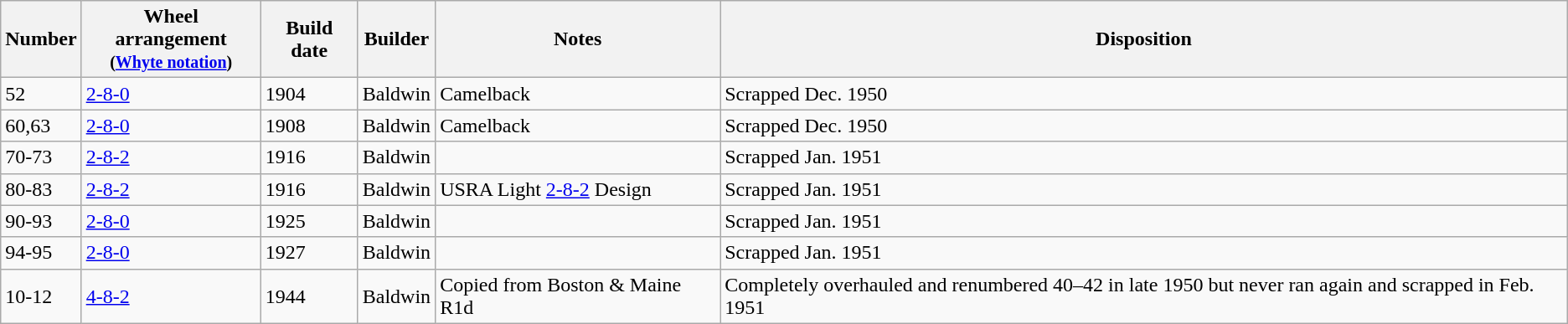<table class="wikitable">
<tr>
<th>Number</th>
<th>Wheel arrangement<br><small>(<a href='#'>Whyte notation</a>)</small></th>
<th>Build date</th>
<th>Builder</th>
<th>Notes</th>
<th>Disposition</th>
</tr>
<tr>
<td>52</td>
<td><a href='#'>2-8-0</a></td>
<td>1904</td>
<td>Baldwin</td>
<td>Camelback</td>
<td>Scrapped Dec. 1950</td>
</tr>
<tr>
<td>60,63</td>
<td><a href='#'>2-8-0</a></td>
<td>1908</td>
<td>Baldwin</td>
<td>Camelback</td>
<td>Scrapped Dec. 1950</td>
</tr>
<tr>
<td>70-73</td>
<td><a href='#'>2-8-2</a></td>
<td>1916</td>
<td>Baldwin</td>
<td></td>
<td>Scrapped Jan. 1951</td>
</tr>
<tr>
<td>80-83</td>
<td><a href='#'>2-8-2</a></td>
<td>1916</td>
<td>Baldwin</td>
<td>USRA Light <a href='#'>2-8-2</a> Design</td>
<td>Scrapped Jan. 1951</td>
</tr>
<tr>
<td>90-93</td>
<td><a href='#'>2-8-0</a></td>
<td>1925</td>
<td>Baldwin</td>
<td></td>
<td>Scrapped Jan. 1951</td>
</tr>
<tr>
<td>94-95</td>
<td><a href='#'>2-8-0</a></td>
<td>1927</td>
<td>Baldwin</td>
<td></td>
<td>Scrapped Jan. 1951</td>
</tr>
<tr>
<td>10-12</td>
<td><a href='#'>4-8-2</a></td>
<td>1944</td>
<td>Baldwin</td>
<td>Copied from Boston & Maine R1d</td>
<td>Completely overhauled and renumbered 40–42 in late 1950 but never ran again and scrapped in Feb. 1951</td>
</tr>
</table>
